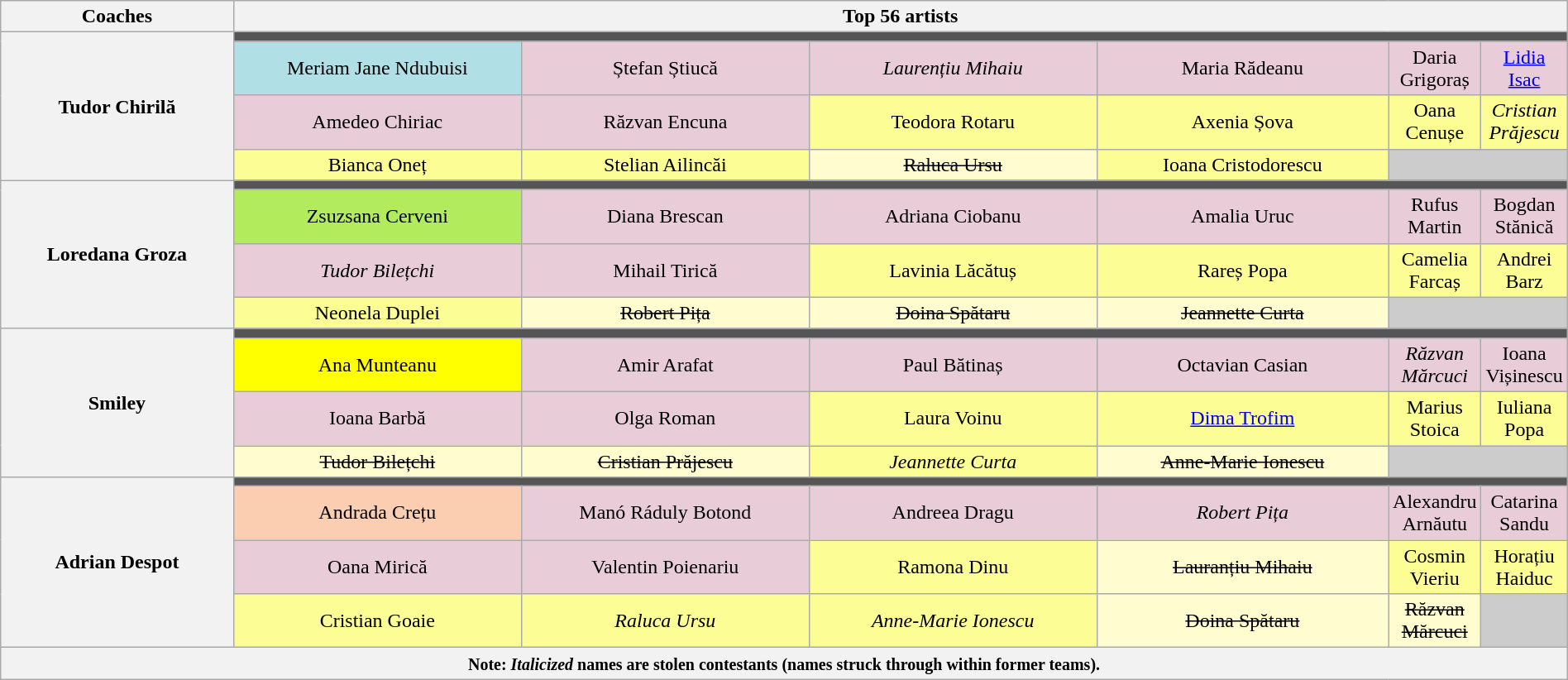<table class="wikitable" style="text-align:center; width:100%;">
<tr>
<th scope="col" style="width:16%;">Coaches</th>
<th scope="col" style="width:84%;" colspan="10">Top 56 artists</th>
</tr>
<tr>
<th rowspan="4">Tudor Chirilă</th>
<td colspan="6" style="background:#555;"></td>
</tr>
<tr>
<td width="20%" width="14%" bgcolor="#B0E0E6">Meriam Jane Ndubuisi</td>
<td width="20%" width="14%" bgcolor="#E8CCD7">Ștefan Știucă</td>
<td width="20%" width="14%" bgcolor="#E8CCD7"><em>Laurențiu Mihaiu</em></td>
<td width="20%" width="14%" bgcolor="#E8CCD7">Maria Rădeanu</td>
<td width="20%" width="14%" bgcolor="#E8CCD7">Daria Grigoraș</td>
<td width="20%" width="14%" bgcolor="#E8CCD7"><a href='#'>Lidia Isac</a></td>
</tr>
<tr>
<td bgcolor="#E8CCD7">Amedeo Chiriac</td>
<td bgcolor="#E8CCD7">Răzvan Encuna</td>
<td bgcolor="#FDFD96">Teodora Rotaru</td>
<td bgcolor="#FDFD96">Axenia Șova</td>
<td bgcolor="#FDFD96">Oana Cenușe</td>
<td bgcolor="#FDFD96"><em>Cristian Prăjescu</em></td>
</tr>
<tr>
<td bgcolor="#FDFD96">Bianca Oneț</td>
<td bgcolor="#FDFD96">Stelian Ailincăi</td>
<td bgcolor="#FFFDD0"><s>Raluca Ursu</s></td>
<td bgcolor="#FDFD96">Ioana Cristodorescu</td>
<td style="background:#ccc;" colspan="2"></td>
</tr>
<tr>
<th rowspan="4">Loredana Groza</th>
<td colspan="6" style="background:#555;"></td>
</tr>
<tr>
<td bgcolor="#B2EC5D">Zsuzsana Cerveni</td>
<td bgcolor="#E8CCD7">Diana Brescan</td>
<td bgcolor="#E8CCD7">Adriana Ciobanu</td>
<td bgcolor="#E8CCD7">Amalia Uruc</td>
<td bgcolor="#E8CCD7">Rufus Martin</td>
<td bgcolor="#E8CCD7">Bogdan Stănică</td>
</tr>
<tr>
<td bgcolor="#E8CCD7"><em>Tudor Bilețchi</em></td>
<td bgcolor="#E8CCD7">Mihail Tirică</td>
<td bgcolor="#FDFD96">Lavinia Lăcătuș</td>
<td bgcolor="#FDFD96">Rareș Popa</td>
<td bgcolor="#FDFD96">Camelia Farcaș</td>
<td bgcolor="#FDFD96">Andrei Barz</td>
</tr>
<tr>
<td bgcolor="#FDFD96">Neonela Duplei</td>
<td bgcolor="#FFFDD0"><s>Robert Pița</s></td>
<td bgcolor="#FFFDD0"><s>Doina Spătaru</s></td>
<td bgcolor="#FFFDD0"><s>Jeannette Curta</s></td>
<td style="background:#ccc;" colspan="3"></td>
</tr>
<tr>
<th rowspan="4">Smiley</th>
<td colspan="6" style="background:#555;"></td>
</tr>
<tr>
<td bgcolor="yellow">Ana Munteanu</td>
<td bgcolor="#E8CCD7">Amir Arafat</td>
<td bgcolor="#E8CCD7">Paul Bătinaș</td>
<td bgcolor="#E8CCD7">Octavian Casian</td>
<td bgcolor="#E8CCD7"><em>Răzvan Mărcuci</em></td>
<td bgcolor="#E8CCD7">Ioana Vișinescu</td>
</tr>
<tr>
<td bgcolor="#E8CCD7">Ioana Barbă</td>
<td bgcolor="#E8CCD7">Olga Roman</td>
<td bgcolor="#FDFD96">Laura Voinu</td>
<td bgcolor="#FDFD96"><a href='#'>Dima Trofim</a></td>
<td bgcolor="#FDFD96">Marius Stoica</td>
<td bgcolor="#FDFD96">Iuliana Popa</td>
</tr>
<tr>
<td bgcolor="#FFFDD0"><s>Tudor Bilețchi</s></td>
<td bgcolor="#FFFDD0"><s>Cristian Prăjescu</s></td>
<td bgcolor="#FDFD96"><em>Jeannette Curta</em></td>
<td bgcolor="#FFFDD0"><s>Anne-Marie Ionescu</s></td>
<td style="background:#ccc;" colspan="3"></td>
</tr>
<tr>
<th rowspan="4">Adrian Despot</th>
<td colspan="6" style="background:#555;"></td>
</tr>
<tr>
<td bgcolor="#FBCEB1">Andrada Crețu</td>
<td bgcolor="#E8CCD7">Manó Ráduly Botond</td>
<td bgcolor="#E8CCD7">Andreea Dragu</td>
<td bgcolor="#E8CCD7"><em>Robert Pița</em></td>
<td bgcolor="#E8CCD7">Alexandru Arnăutu</td>
<td bgcolor="#E8CCD7">Catarina Sandu</td>
</tr>
<tr>
<td bgcolor="#E8CCD7">Oana Mirică</td>
<td bgcolor="#E8CCD7">Valentin Poienariu</td>
<td bgcolor="#FDFD96">Ramona Dinu</td>
<td bgcolor="#FFFDD0"><s>Lauranțiu Mihaiu</s></td>
<td bgcolor="#FDFD96">Cosmin Vieriu</td>
<td bgcolor="#FDFD96">Horațiu Haiduc</td>
</tr>
<tr>
<td bgcolor="#FDFD96">Cristian Goaie</td>
<td bgcolor="#FDFD96"><em>Raluca Ursu</em></td>
<td bgcolor="#FDFD96"><em>Anne-Marie Ionescu</em></td>
<td bgcolor="#FFFDD0"><s>Doina Spătaru</s></td>
<td bgcolor="#FFFDD0"><s>Răzvan Mărcuci</s></td>
<td style="background:#ccc;" colspan="3"></td>
</tr>
<tr>
<th colspan="7"><small>Note: <em>Italicized</em> names are stolen contestants (names struck through within former teams).</small></th>
</tr>
</table>
